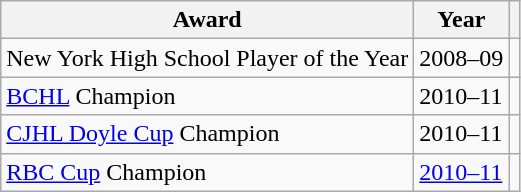<table class="wikitable">
<tr>
<th>Award</th>
<th>Year</th>
<th></th>
</tr>
<tr>
<td>New York High School Player of the Year</td>
<td>2008–09</td>
<td></td>
</tr>
<tr>
<td><a href='#'>BCHL</a> Champion</td>
<td>2010–11</td>
<td></td>
</tr>
<tr>
<td><a href='#'>CJHL Doyle Cup</a> Champion</td>
<td>2010–11</td>
<td></td>
</tr>
<tr>
<td><a href='#'>RBC Cup</a> Champion</td>
<td><a href='#'>2010–11</a></td>
<td></td>
</tr>
</table>
